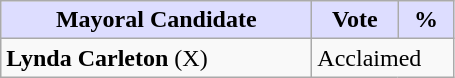<table class="wikitable">
<tr>
<th style="background:#ddf; width:200px;">Mayoral Candidate</th>
<th style="background:#ddf; width:50px;">Vote</th>
<th style="background:#ddf; width:30px;">%</th>
</tr>
<tr>
<td><strong>Lynda Carleton</strong> (X)</td>
<td colspan="2">Acclaimed</td>
</tr>
</table>
